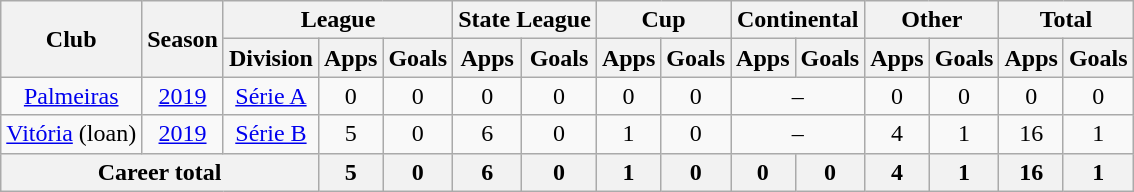<table class="wikitable" style="text-align: center">
<tr>
<th rowspan="2">Club</th>
<th rowspan="2">Season</th>
<th colspan="3">League</th>
<th colspan="2">State League</th>
<th colspan="2">Cup</th>
<th colspan="2">Continental</th>
<th colspan="2">Other</th>
<th colspan="2">Total</th>
</tr>
<tr>
<th>Division</th>
<th>Apps</th>
<th>Goals</th>
<th>Apps</th>
<th>Goals</th>
<th>Apps</th>
<th>Goals</th>
<th>Apps</th>
<th>Goals</th>
<th>Apps</th>
<th>Goals</th>
<th>Apps</th>
<th>Goals</th>
</tr>
<tr>
<td><a href='#'>Palmeiras</a></td>
<td><a href='#'>2019</a></td>
<td><a href='#'>Série A</a></td>
<td>0</td>
<td>0</td>
<td>0</td>
<td>0</td>
<td>0</td>
<td>0</td>
<td colspan="2">–</td>
<td>0</td>
<td>0</td>
<td>0</td>
<td>0</td>
</tr>
<tr>
<td><a href='#'>Vitória</a> (loan)</td>
<td><a href='#'>2019</a></td>
<td><a href='#'>Série B</a></td>
<td>5</td>
<td>0</td>
<td>6</td>
<td>0</td>
<td>1</td>
<td>0</td>
<td colspan="2">–</td>
<td>4</td>
<td>1</td>
<td>16</td>
<td>1</td>
</tr>
<tr>
<th colspan="3"><strong>Career total</strong></th>
<th>5</th>
<th>0</th>
<th>6</th>
<th>0</th>
<th>1</th>
<th>0</th>
<th>0</th>
<th>0</th>
<th>4</th>
<th>1</th>
<th>16</th>
<th>1</th>
</tr>
</table>
